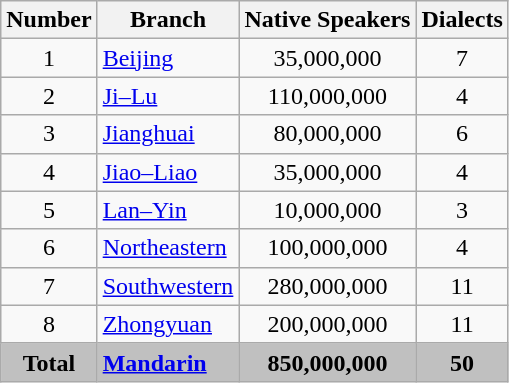<table class="wikitable sortable">
<tr>
<th>Number</th>
<th>Branch</th>
<th>Native Speakers</th>
<th>Dialects</th>
</tr>
<tr>
<td align=center>1</td>
<td><a href='#'>Beijing</a></td>
<td align=center>35,000,000</td>
<td align=center>7</td>
</tr>
<tr>
<td align=center>2</td>
<td><a href='#'>Ji–Lu</a></td>
<td align=center>110,000,000</td>
<td align=center>4</td>
</tr>
<tr>
<td align=center>3</td>
<td><a href='#'>Jianghuai</a></td>
<td align=center>80,000,000</td>
<td align=center>6</td>
</tr>
<tr>
<td align=center>4</td>
<td><a href='#'>Jiao–Liao</a></td>
<td align=center>35,000,000</td>
<td align=center>4</td>
</tr>
<tr>
<td align=center>5</td>
<td><a href='#'>Lan–Yin</a></td>
<td align=center>10,000,000</td>
<td align=center>3</td>
</tr>
<tr>
<td align=center>6</td>
<td><a href='#'>Northeastern</a></td>
<td align=center>100,000,000</td>
<td align=center>4</td>
</tr>
<tr>
<td align=center>7</td>
<td><a href='#'>Southwestern</a></td>
<td align=center>280,000,000</td>
<td align=center>11</td>
</tr>
<tr>
<td align=center>8</td>
<td><a href='#'>Zhongyuan</a></td>
<td align=center>200,000,000</td>
<td align=center>11</td>
</tr>
<tr style="background:silver;">
<td align=center><strong>Total</strong></td>
<td><strong><a href='#'>Mandarin</a></strong></td>
<td align=center><strong>850,000,000</strong></td>
<td align=center><strong>50</strong></td>
</tr>
</table>
